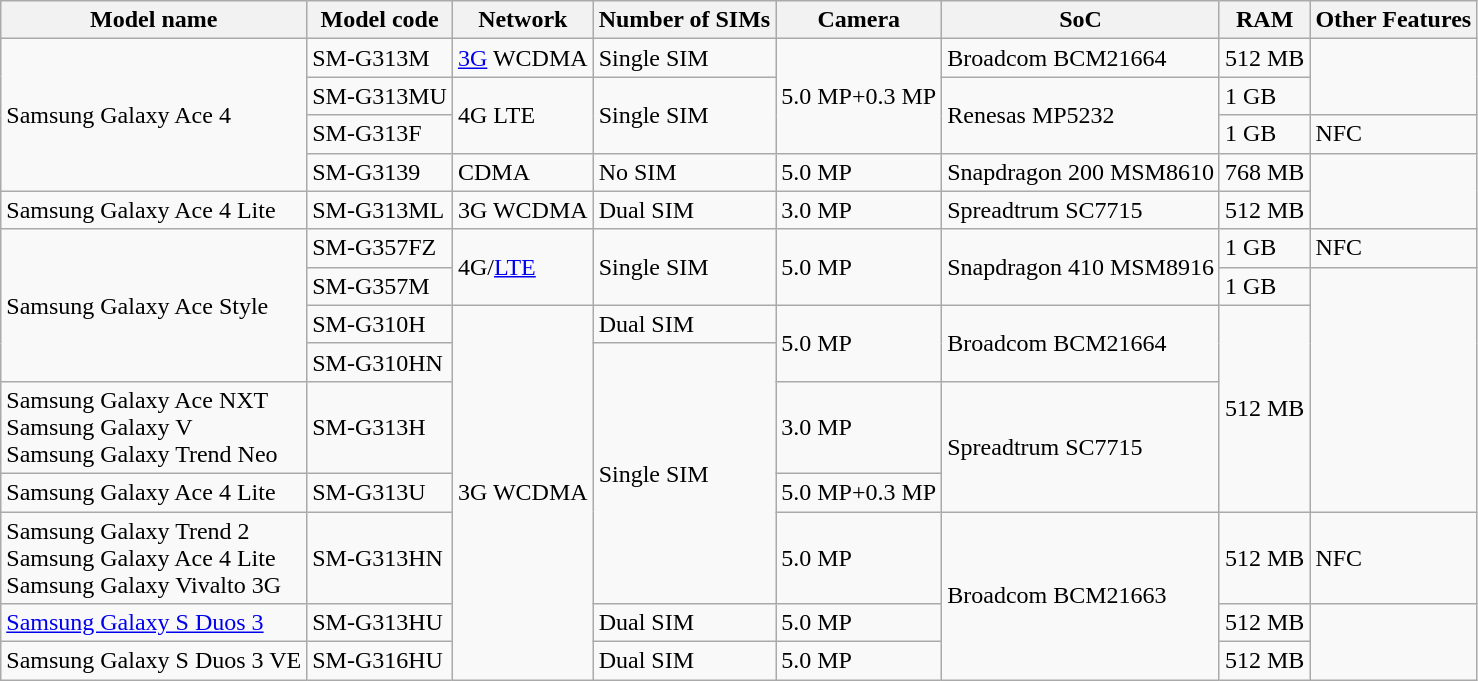<table class="wikitable sortable">
<tr>
<th>Model name</th>
<th>Model code</th>
<th>Network</th>
<th>Number of SIMs</th>
<th>Camera</th>
<th>SoC</th>
<th>RAM</th>
<th>Other Features</th>
</tr>
<tr>
<td rowspan="4">Samsung Galaxy Ace 4</td>
<td>SM-G313M</td>
<td><a href='#'>3G</a> WCDMA</td>
<td>Single SIM</td>
<td rowspan="3">5.0 MP+0.3 MP</td>
<td>Broadcom BCM21664</td>
<td>512 MB</td>
</tr>
<tr>
<td>SM-G313MU</td>
<td rowspan="2">4G LTE</td>
<td rowspan="2">Single SIM</td>
<td rowspan="2">Renesas MP5232</td>
<td>1 GB</td>
</tr>
<tr>
<td>SM-G313F</td>
<td>1 GB</td>
<td>NFC</td>
</tr>
<tr>
<td>SM-G3139</td>
<td>CDMA</td>
<td>No SIM</td>
<td>5.0 MP</td>
<td>Snapdragon 200 MSM8610</td>
<td>768 MB</td>
</tr>
<tr>
<td>Samsung Galaxy Ace 4 Lite</td>
<td>SM-G313ML</td>
<td>3G WCDMA</td>
<td>Dual SIM</td>
<td>3.0 MP</td>
<td>Spreadtrum SC7715</td>
<td>512 MB</td>
</tr>
<tr>
<td rowspan="4">Samsung Galaxy Ace Style</td>
<td>SM-G357FZ</td>
<td rowspan="2">4G/<a href='#'>LTE</a></td>
<td rowspan="2">Single SIM</td>
<td rowspan="2">5.0 MP</td>
<td rowspan="2">Snapdragon 410 MSM8916</td>
<td>1 GB</td>
<td>NFC</td>
</tr>
<tr>
<td>SM-G357M</td>
<td>1 GB</td>
</tr>
<tr>
<td>SM-G310H</td>
<td rowspan="7">3G WCDMA</td>
<td>Dual SIM</td>
<td rowspan="2">5.0 MP</td>
<td rowspan="2">Broadcom BCM21664</td>
<td rowspan="4">512 MB</td>
</tr>
<tr>
<td>SM-G310HN</td>
<td rowspan="4">Single SIM</td>
</tr>
<tr>
<td>Samsung Galaxy Ace NXT<br>Samsung Galaxy V<br>Samsung Galaxy Trend Neo</td>
<td>SM-G313H</td>
<td>3.0 MP</td>
<td rowspan="2">Spreadtrum SC7715</td>
</tr>
<tr>
<td>Samsung Galaxy Ace 4 Lite</td>
<td>SM-G313U</td>
<td>5.0 MP+0.3 MP</td>
</tr>
<tr>
<td>Samsung Galaxy Trend 2<br>Samsung Galaxy Ace 4 Lite<br>Samsung Galaxy Vivalto 3G</td>
<td>SM-G313HN</td>
<td>5.0 MP</td>
<td rowspan="3">Broadcom BCM21663</td>
<td>512 MB</td>
<td>NFC</td>
</tr>
<tr>
<td><a href='#'>Samsung Galaxy S Duos 3</a></td>
<td>SM-G313HU</td>
<td>Dual SIM</td>
<td>5.0 MP</td>
<td>512 MB</td>
</tr>
<tr>
<td>Samsung Galaxy S Duos 3 VE</td>
<td>SM-G316HU</td>
<td>Dual SIM</td>
<td>5.0 MP</td>
<td>512 MB</td>
</tr>
</table>
